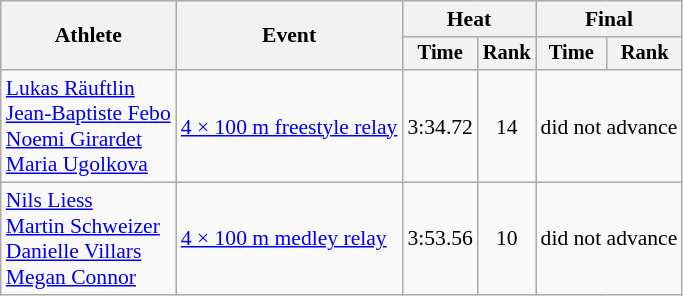<table class=wikitable style="font-size:90%">
<tr>
<th rowspan="2">Athlete</th>
<th rowspan="2">Event</th>
<th colspan="2">Heat</th>
<th colspan="2">Final</th>
</tr>
<tr style="font-size:95%">
<th>Time</th>
<th>Rank</th>
<th>Time</th>
<th>Rank</th>
</tr>
<tr align=center>
<td align=left><a href='#'>Lukas Räuftlin</a><br><a href='#'>Jean-Baptiste Febo</a><br><a href='#'>Noemi Girardet</a><br><a href='#'>Maria Ugolkova</a></td>
<td align=left><a href='#'>4 × 100 m freestyle relay</a></td>
<td>3:34.72</td>
<td>14</td>
<td colspan=2>did not advance</td>
</tr>
<tr align=center>
<td align=left><a href='#'>Nils Liess</a><br><a href='#'>Martin Schweizer</a><br><a href='#'>Danielle Villars</a><br><a href='#'>Megan Connor</a></td>
<td align=left><a href='#'>4 × 100 m medley relay</a></td>
<td>3:53.56</td>
<td>10</td>
<td colspan=2>did not advance</td>
</tr>
</table>
